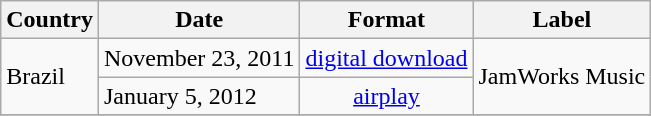<table class="wikitable">
<tr>
<th>Country</th>
<th>Date</th>
<th>Format</th>
<th>Label</th>
</tr>
<tr>
<td rowspan="2">Brazil</td>
<td rowspan="1">November 23, 2011</td>
<td align="center"><a href='#'>digital download</a></td>
<td align="center" rowspan="2">JamWorks Music</td>
</tr>
<tr>
<td rowspan="1">January 5, 2012</td>
<td align="center"><a href='#'>airplay</a></td>
</tr>
<tr>
</tr>
</table>
